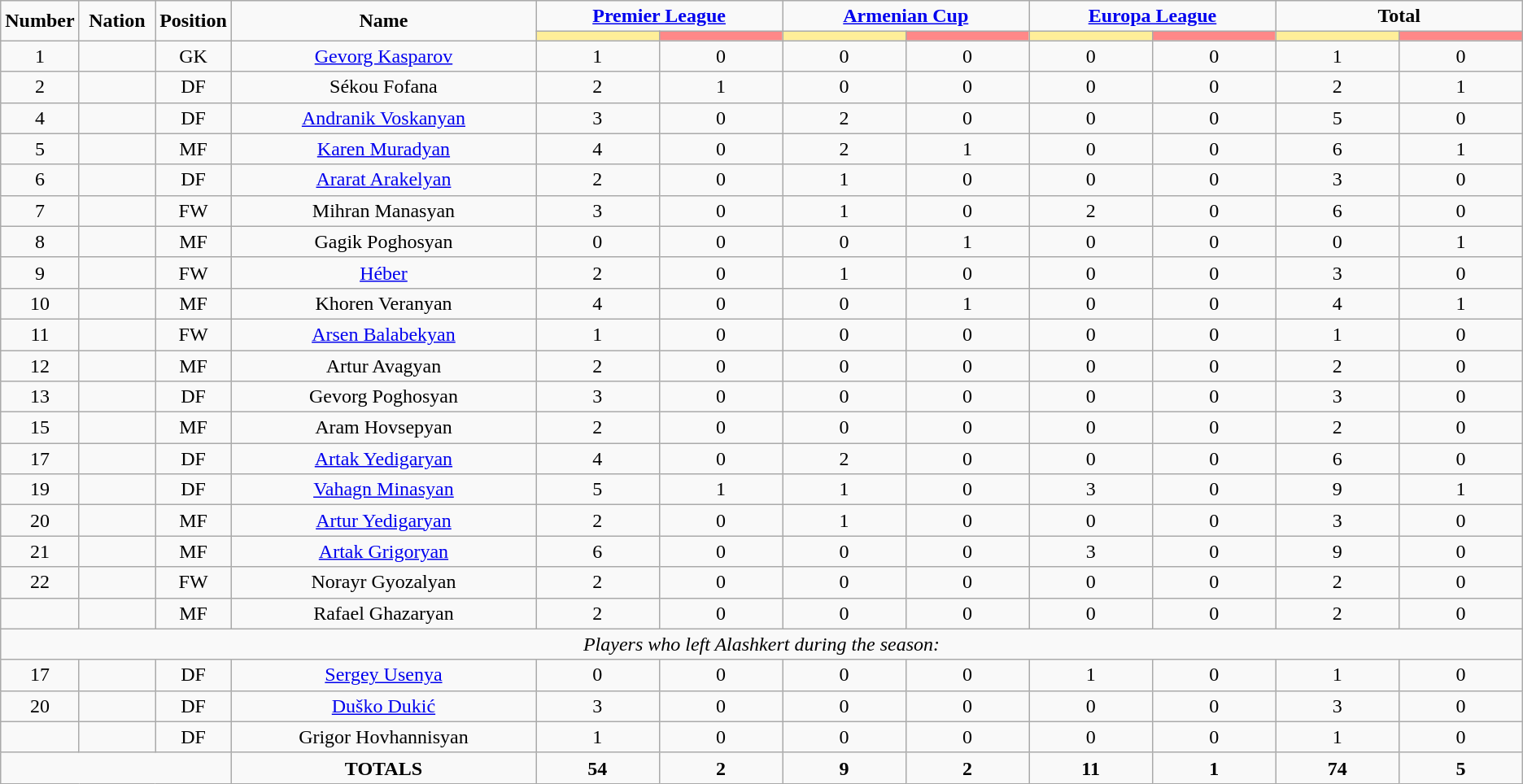<table class="wikitable" style="text-align:center;">
<tr>
<td rowspan="2"  style="width:5%; text-align:center;"><strong>Number</strong></td>
<td rowspan="2"  style="width:5%; text-align:center;"><strong>Nation</strong></td>
<td rowspan="2"  style="width:5%; text-align:center;"><strong>Position</strong></td>
<td rowspan="2"  style="width:20%; text-align:center;"><strong>Name</strong></td>
<td colspan="2" style="text-align:center;"><strong><a href='#'>Premier League</a></strong></td>
<td colspan="2" style="text-align:center;"><strong><a href='#'>Armenian Cup</a></strong></td>
<td colspan="2" style="text-align:center;"><strong><a href='#'>Europa League</a></strong></td>
<td colspan="2" style="text-align:center;"><strong>Total</strong></td>
</tr>
<tr>
<th style="width:60px; background:#fe9;"></th>
<th style="width:60px; background:#ff8888;"></th>
<th style="width:60px; background:#fe9;"></th>
<th style="width:60px; background:#ff8888;"></th>
<th style="width:60px; background:#fe9;"></th>
<th style="width:60px; background:#ff8888;"></th>
<th style="width:60px; background:#fe9;"></th>
<th style="width:60px; background:#ff8888;"></th>
</tr>
<tr>
<td>1</td>
<td></td>
<td>GK</td>
<td><a href='#'>Gevorg Kasparov</a></td>
<td>1</td>
<td>0</td>
<td>0</td>
<td>0</td>
<td>0</td>
<td>0</td>
<td>1</td>
<td>0</td>
</tr>
<tr>
<td>2</td>
<td></td>
<td>DF</td>
<td>Sékou Fofana</td>
<td>2</td>
<td>1</td>
<td>0</td>
<td>0</td>
<td>0</td>
<td>0</td>
<td>2</td>
<td>1</td>
</tr>
<tr>
<td>4</td>
<td></td>
<td>DF</td>
<td><a href='#'>Andranik Voskanyan</a></td>
<td>3</td>
<td>0</td>
<td>2</td>
<td>0</td>
<td>0</td>
<td>0</td>
<td>5</td>
<td>0</td>
</tr>
<tr>
<td>5</td>
<td></td>
<td>MF</td>
<td><a href='#'>Karen Muradyan</a></td>
<td>4</td>
<td>0</td>
<td>2</td>
<td>1</td>
<td>0</td>
<td>0</td>
<td>6</td>
<td>1</td>
</tr>
<tr>
<td>6</td>
<td></td>
<td>DF</td>
<td><a href='#'>Ararat Arakelyan</a></td>
<td>2</td>
<td>0</td>
<td>1</td>
<td>0</td>
<td>0</td>
<td>0</td>
<td>3</td>
<td>0</td>
</tr>
<tr>
<td>7</td>
<td></td>
<td>FW</td>
<td>Mihran Manasyan</td>
<td>3</td>
<td>0</td>
<td>1</td>
<td>0</td>
<td>2</td>
<td>0</td>
<td>6</td>
<td>0</td>
</tr>
<tr>
<td>8</td>
<td></td>
<td>MF</td>
<td>Gagik Poghosyan</td>
<td>0</td>
<td>0</td>
<td>0</td>
<td>1</td>
<td>0</td>
<td>0</td>
<td>0</td>
<td>1</td>
</tr>
<tr>
<td>9</td>
<td></td>
<td>FW</td>
<td><a href='#'>Héber</a></td>
<td>2</td>
<td>0</td>
<td>1</td>
<td>0</td>
<td>0</td>
<td>0</td>
<td>3</td>
<td>0</td>
</tr>
<tr>
<td>10</td>
<td></td>
<td>MF</td>
<td>Khoren Veranyan</td>
<td>4</td>
<td>0</td>
<td>0</td>
<td>1</td>
<td>0</td>
<td>0</td>
<td>4</td>
<td>1</td>
</tr>
<tr>
<td>11</td>
<td></td>
<td>FW</td>
<td><a href='#'>Arsen Balabekyan</a></td>
<td>1</td>
<td>0</td>
<td>0</td>
<td>0</td>
<td>0</td>
<td>0</td>
<td>1</td>
<td>0</td>
</tr>
<tr>
<td>12</td>
<td></td>
<td>MF</td>
<td>Artur Avagyan</td>
<td>2</td>
<td>0</td>
<td>0</td>
<td>0</td>
<td>0</td>
<td>0</td>
<td>2</td>
<td>0</td>
</tr>
<tr>
<td>13</td>
<td></td>
<td>DF</td>
<td>Gevorg Poghosyan</td>
<td>3</td>
<td>0</td>
<td>0</td>
<td>0</td>
<td>0</td>
<td>0</td>
<td>3</td>
<td>0</td>
</tr>
<tr>
<td>15</td>
<td></td>
<td>MF</td>
<td>Aram Hovsepyan</td>
<td>2</td>
<td>0</td>
<td>0</td>
<td>0</td>
<td>0</td>
<td>0</td>
<td>2</td>
<td>0</td>
</tr>
<tr>
<td>17</td>
<td></td>
<td>DF</td>
<td><a href='#'>Artak Yedigaryan</a></td>
<td>4</td>
<td>0</td>
<td>2</td>
<td>0</td>
<td>0</td>
<td>0</td>
<td>6</td>
<td>0</td>
</tr>
<tr>
<td>19</td>
<td></td>
<td>DF</td>
<td><a href='#'>Vahagn Minasyan</a></td>
<td>5</td>
<td>1</td>
<td>1</td>
<td>0</td>
<td>3</td>
<td>0</td>
<td>9</td>
<td>1</td>
</tr>
<tr>
<td>20</td>
<td></td>
<td>MF</td>
<td><a href='#'>Artur Yedigaryan</a></td>
<td>2</td>
<td>0</td>
<td>1</td>
<td>0</td>
<td>0</td>
<td>0</td>
<td>3</td>
<td>0</td>
</tr>
<tr>
<td>21</td>
<td></td>
<td>MF</td>
<td><a href='#'>Artak Grigoryan</a></td>
<td>6</td>
<td>0</td>
<td>0</td>
<td>0</td>
<td>3</td>
<td>0</td>
<td>9</td>
<td>0</td>
</tr>
<tr>
<td>22</td>
<td></td>
<td>FW</td>
<td>Norayr Gyozalyan</td>
<td>2</td>
<td>0</td>
<td>0</td>
<td>0</td>
<td>0</td>
<td>0</td>
<td>2</td>
<td>0</td>
</tr>
<tr>
<td></td>
<td></td>
<td>MF</td>
<td>Rafael Ghazaryan</td>
<td>2</td>
<td>0</td>
<td>0</td>
<td>0</td>
<td>0</td>
<td>0</td>
<td>2</td>
<td>0</td>
</tr>
<tr>
<td colspan="14"><em>Players who left Alashkert during the season:</em></td>
</tr>
<tr>
<td>17</td>
<td></td>
<td>DF</td>
<td><a href='#'>Sergey Usenya</a></td>
<td>0</td>
<td>0</td>
<td>0</td>
<td>0</td>
<td>1</td>
<td>0</td>
<td>1</td>
<td>0</td>
</tr>
<tr>
<td>20</td>
<td></td>
<td>DF</td>
<td><a href='#'>Duško Dukić</a></td>
<td>3</td>
<td>0</td>
<td>0</td>
<td>0</td>
<td>0</td>
<td>0</td>
<td>3</td>
<td>0</td>
</tr>
<tr>
<td></td>
<td></td>
<td>DF</td>
<td>Grigor Hovhannisyan</td>
<td>1</td>
<td>0</td>
<td>0</td>
<td>0</td>
<td>0</td>
<td>0</td>
<td>1</td>
<td>0</td>
</tr>
<tr>
<td colspan="3"></td>
<td><strong>TOTALS</strong></td>
<td><strong>54</strong></td>
<td><strong>2</strong></td>
<td><strong>9</strong></td>
<td><strong>2</strong></td>
<td><strong>11</strong></td>
<td><strong>1</strong></td>
<td><strong>74</strong></td>
<td><strong>5</strong></td>
</tr>
</table>
